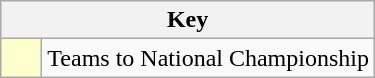<table class="wikitable" style="text-align: center;">
<tr>
<th colspan=2>Key</th>
</tr>
<tr>
<td style="background:#ffffcc; width:20px;"></td>
<td align=left>Teams to National Championship</td>
</tr>
</table>
